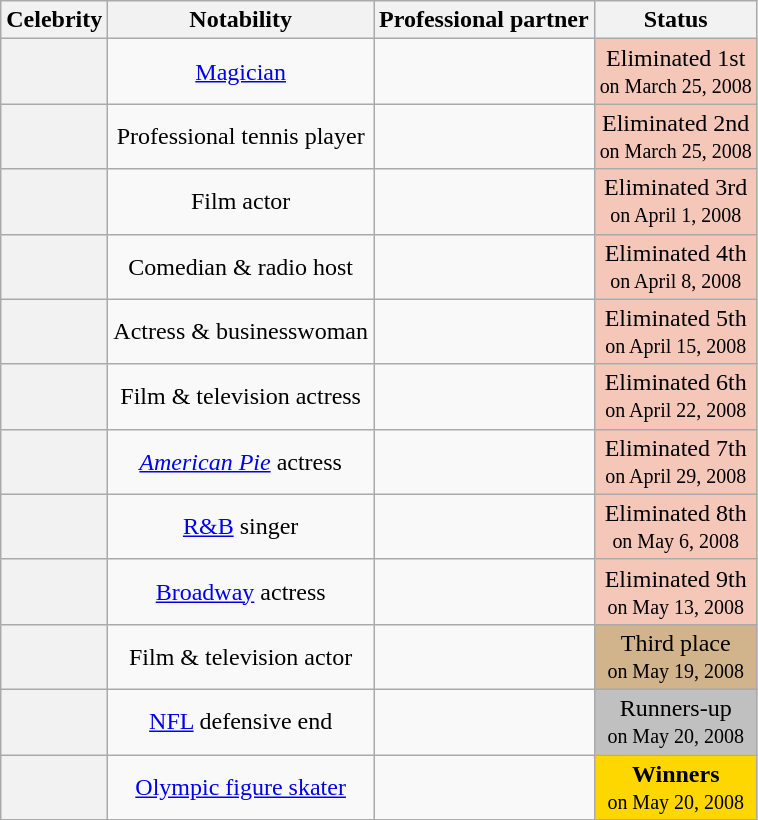<table class="wikitable sortable" style="text-align:center;">
<tr>
<th scope="col">Celebrity</th>
<th scope="col" class="unsortable">Notability</th>
<th scope="col">Professional partner</th>
<th scope="col">Status</th>
</tr>
<tr>
<th scope="row"></th>
<td><a href='#'>Magician</a></td>
<td></td>
<td style="background:#f4c7b8;">Eliminated 1st<br><small>on March 25, 2008</small></td>
</tr>
<tr>
<th scope="row"></th>
<td>Professional tennis player</td>
<td></td>
<td style="background:#f4c7b8;">Eliminated 2nd<br><small>on March 25, 2008</small></td>
</tr>
<tr>
<th scope="row"></th>
<td>Film actor</td>
<td></td>
<td style="background:#f4c7b8;">Eliminated 3rd<br><small>on April 1, 2008</small></td>
</tr>
<tr>
<th scope="row"></th>
<td>Comedian & radio host</td>
<td></td>
<td style="background:#f4c7b8;">Eliminated 4th<br><small>on April 8, 2008</small></td>
</tr>
<tr>
<th scope="row"></th>
<td>Actress & businesswoman</td>
<td></td>
<td style="background:#f4c7b8;">Eliminated 5th<br><small>on April 15, 2008</small></td>
</tr>
<tr>
<th scope="row"></th>
<td>Film & television actress</td>
<td></td>
<td style="background:#f4c7b8;">Eliminated 6th<br><small>on April 22, 2008</small></td>
</tr>
<tr>
<th scope="row"></th>
<td><em><a href='#'>American Pie</a></em> actress</td>
<td></td>
<td style="background:#f4c7b8;">Eliminated 7th<br><small>on April 29, 2008</small></td>
</tr>
<tr>
<th scope="row"></th>
<td><a href='#'>R&B</a> singer</td>
<td></td>
<td style="background:#f4c7b8;">Eliminated 8th<br><small>on May 6, 2008</small></td>
</tr>
<tr>
<th scope="row"></th>
<td><a href='#'>Broadway</a> actress</td>
<td></td>
<td style="background:#f4c7b8;">Eliminated 9th<br><small>on May 13, 2008</small></td>
</tr>
<tr>
<th scope="row"></th>
<td>Film & television actor</td>
<td></td>
<td bgcolor="tan">Third place<br><small>on May 19, 2008</small></td>
</tr>
<tr>
<th scope="row"></th>
<td><a href='#'>NFL</a> defensive end</td>
<td></td>
<td bgcolor="silver">Runners-up<br><small>on May 20, 2008</small></td>
</tr>
<tr>
<th scope="row"></th>
<td><a href='#'>Olympic figure skater</a></td>
<td></td>
<td style="background:gold;"><strong>Winners</strong><br><small>on May 20, 2008</small></td>
</tr>
</table>
